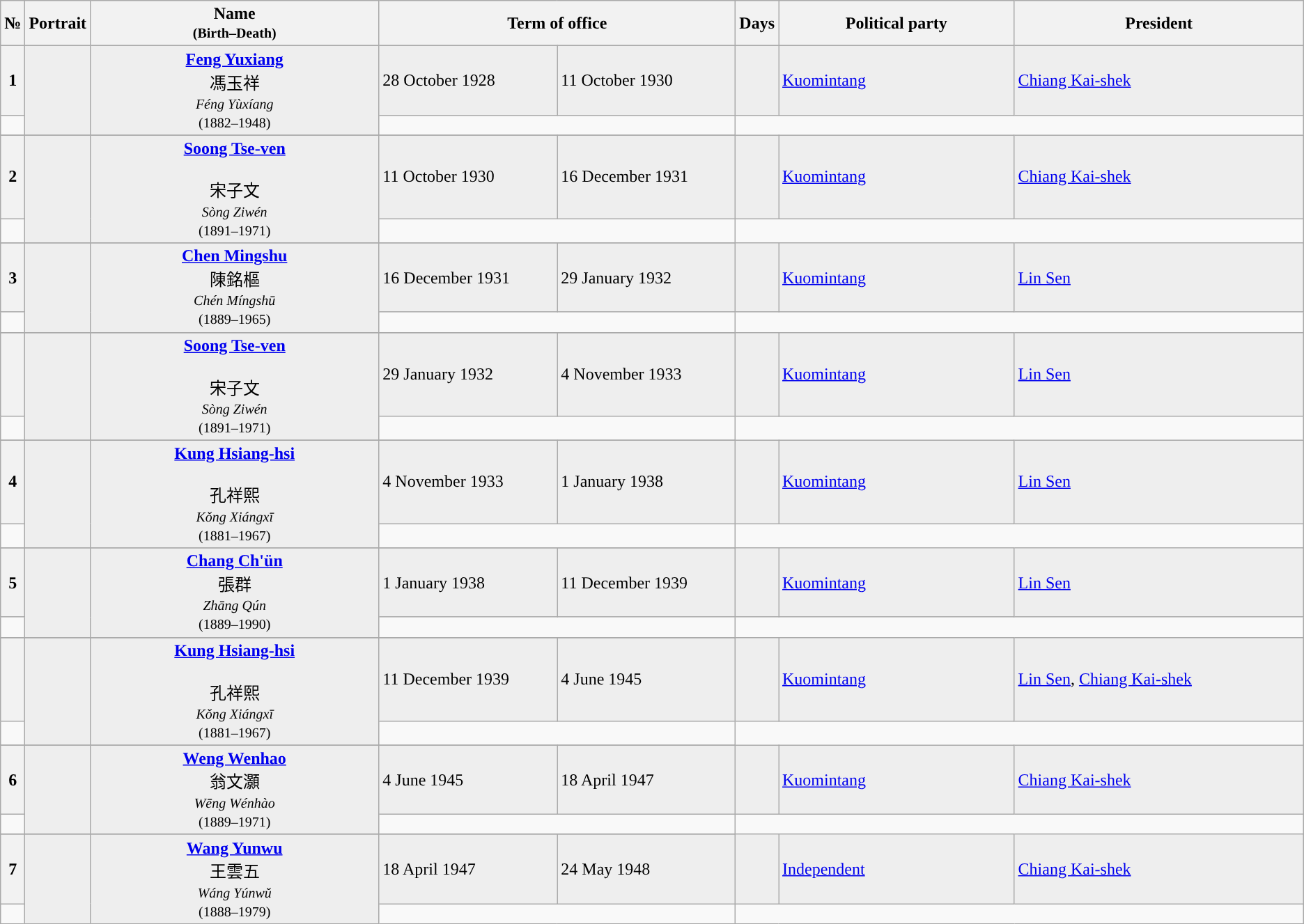<table class="wikitable">
<tr ->
<th>№</th>
<th>Portrait</th>
<th width=25%>Name<br><small>(Birth–Death)</small></th>
<th colspan=2 width=30%>Term of office</th>
<th>Days</th>
<th width=20%>Political party</th>
<th width=35%>President</th>
</tr>
<tr - bgcolor=#EEEEEE>
<th style="background:">1</th>
<td rowspan=2 align=center></td>
<td rowspan=2 align=center><strong><a href='#'>Feng Yuxiang</a></strong><br><span>馮玉祥</span><br><small><em>Féng Yùxíang</em><br>(1882–1948)</small></td>
<td>28 October 1928</td>
<td>11 October 1930</td>
<td></td>
<td><a href='#'>Kuomintang</a></td>
<td><a href='#'>Chiang Kai-shek</a></td>
</tr>
<tr>
<td colspan=5></td>
</tr>
<tr ->
</tr>
<tr - bgcolor=#EEEEEE>
<th style="background:">2</th>
<td rowspan=2 align=center></td>
<td rowspan=2 align=center><strong><a href='#'>Soong Tse-ven<br></a></strong><br><span>宋子文</span><br><small><em>Sòng Ziwén</em><br>(1891–1971)</small></td>
<td>11 October 1930</td>
<td>16 December 1931</td>
<td></td>
<td><a href='#'>Kuomintang</a></td>
<td><a href='#'>Chiang Kai-shek</a></td>
</tr>
<tr>
<td colspan=5></td>
</tr>
<tr ->
</tr>
<tr - bgcolor=#EEEEEE>
<th style="background:">3</th>
<td rowspan=2 align=center></td>
<td rowspan=2 align=center><strong><a href='#'>Chen Mingshu</a></strong><br><span>陳銘樞</span><br><small><em>Chén Míngshū</em><br>(1889–1965)</small></td>
<td>16 December 1931</td>
<td>29 January 1932</td>
<td></td>
<td><a href='#'>Kuomintang</a></td>
<td><a href='#'>Lin Sen</a></td>
</tr>
<tr>
<td colspan=5></td>
</tr>
<tr ->
</tr>
<tr - bgcolor=#EEEEEE>
<th style="background:"></th>
<td rowspan=2 align=center></td>
<td rowspan=2 align=center><strong><a href='#'>Soong Tse-ven<br></a></strong><br><span>宋子文</span><br><small><em>Sòng Ziwén</em><br>(1891–1971)</small></td>
<td>29 January 1932</td>
<td>4 November 1933</td>
<td></td>
<td><a href='#'>Kuomintang</a></td>
<td><a href='#'>Lin Sen</a></td>
</tr>
<tr>
<td colspan=5></td>
</tr>
<tr ->
</tr>
<tr - bgcolor=#EEEEEE>
<th style="background:">4</th>
<td rowspan=2 align=center></td>
<td rowspan=2 align=center><strong><a href='#'>Kung Hsiang-hsi<br></a></strong><br><span>孔祥熙</span><br><small><em>Kǒng Xiángxī</em><br>(1881–1967)</small></td>
<td>4 November 1933</td>
<td>1 January 1938</td>
<td></td>
<td><a href='#'>Kuomintang</a></td>
<td><a href='#'>Lin Sen</a></td>
</tr>
<tr>
<td colspan=5></td>
</tr>
<tr ->
</tr>
<tr - bgcolor=#EEEEEE>
<th style="background:">5</th>
<td rowspan=2 align=center></td>
<td rowspan=2 align=center><strong><a href='#'>Chang Ch'ün</a></strong><br><span>張群</span><br><small><em>Zhāng Qún</em><br>(1889–1990)</small></td>
<td>1 January 1938</td>
<td>11 December 1939</td>
<td></td>
<td><a href='#'>Kuomintang</a></td>
<td><a href='#'>Lin Sen</a></td>
</tr>
<tr>
<td colspan=5></td>
</tr>
<tr ->
</tr>
<tr - bgcolor=#EEEEEE>
<th style="background:"></th>
<td rowspan=2 align=center></td>
<td rowspan=2 align=center><strong><a href='#'>Kung Hsiang-hsi<br></a></strong><br><span>孔祥熙</span><br><small><em>Kǒng Xiángxī</em><br>(1881–1967)</small></td>
<td>11 December 1939</td>
<td>4 June 1945</td>
<td></td>
<td><a href='#'>Kuomintang</a></td>
<td><a href='#'>Lin Sen</a>, <a href='#'>Chiang Kai-shek</a></td>
</tr>
<tr>
<td colspan=5></td>
</tr>
<tr ->
</tr>
<tr - bgcolor=#EEEEEE>
<th style="background:">6</th>
<td rowspan=2 align=center></td>
<td rowspan=2 align=center><strong><a href='#'>Weng Wenhao</a></strong><br><span>翁文灝</span><br><small><em>Wēng Wénhào</em><br>(1889–1971)</small></td>
<td>4 June 1945</td>
<td>18 April 1947</td>
<td></td>
<td><a href='#'>Kuomintang</a></td>
<td><a href='#'>Chiang Kai-shek</a></td>
</tr>
<tr>
<td colspan=5></td>
</tr>
<tr ->
</tr>
<tr - bgcolor=#EEEEEE>
<th style="background:">7</th>
<td rowspan=2 align=center></td>
<td rowspan=2 align=center><strong><a href='#'>Wang Yunwu</a></strong><br><span>王雲五</span><br><small><em>Wáng Yúnwǔ</em><br>(1888–1979)</small></td>
<td>18 April 1947</td>
<td>24 May 1948</td>
<td></td>
<td><a href='#'>Independent</a></td>
<td><a href='#'>Chiang Kai-shek</a></td>
</tr>
<tr>
<td colspan=5></td>
</tr>
</table>
